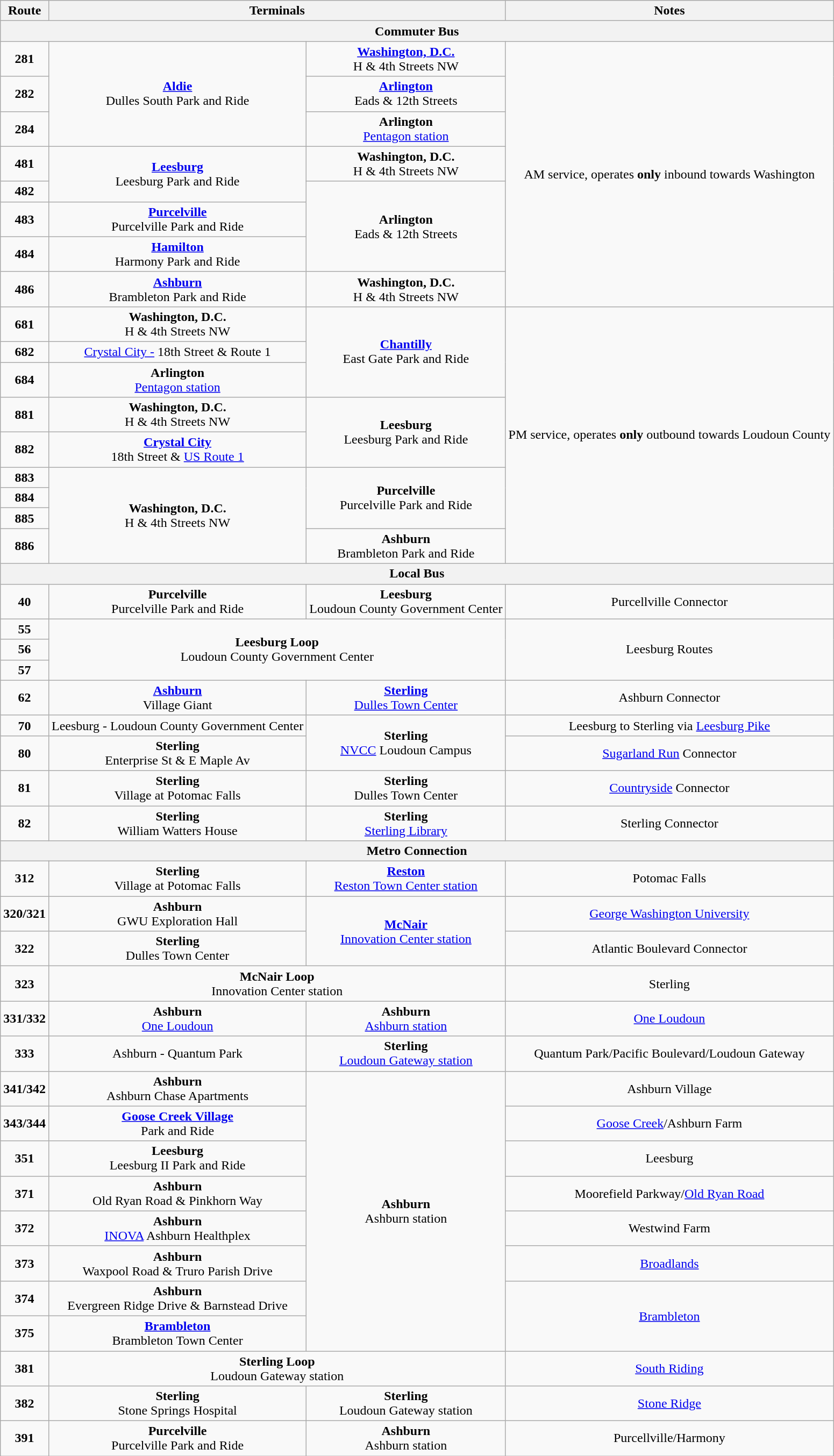<table class="wikitable">
<tr>
<th>Route</th>
<th colspan="2">Terminals</th>
<th>Notes</th>
</tr>
<tr align="center" align="center">
<th colspan="4" align="center"><strong>Commuter Bus</strong></th>
</tr>
<tr align="center" align="center">
<td><strong>281</strong></td>
<td rowspan="3"><strong><a href='#'>Aldie</a></strong><br>Dulles South Park and Ride</td>
<td><strong><a href='#'>Washington, D.C.</a></strong><br>H & 4th Streets NW</td>
<td rowspan="8">AM service, operates <strong>only</strong> inbound towards Washington</td>
</tr>
<tr align="center" align="center">
<td><strong>282</strong></td>
<td><strong><a href='#'>Arlington</a></strong><br>Eads & 12th Streets</td>
</tr>
<tr align="center">
<td><strong>284</strong></td>
<td><strong>Arlington</strong><br><a href='#'>Pentagon station</a></td>
</tr>
<tr align="center">
<td><strong>481</strong></td>
<td rowspan="2"><strong><a href='#'>Leesburg</a></strong><br>Leesburg Park and Ride</td>
<td><strong>Washington, D.C.</strong><br>H & 4th Streets NW</td>
</tr>
<tr align="center">
<td><strong>482</strong></td>
<td rowspan="3"><strong>Arlington</strong><br>Eads & 12th Streets</td>
</tr>
<tr align="center">
<td><strong>483</strong></td>
<td><strong><a href='#'>Purcelville</a></strong><br>Purcelville Park and Ride</td>
</tr>
<tr align="center">
<td><strong>484</strong></td>
<td><strong><a href='#'>Hamilton</a></strong><br>Harmony Park and Ride</td>
</tr>
<tr align="center">
<td><strong>486</strong></td>
<td><strong><a href='#'>Ashburn</a></strong><br>Brambleton Park and Ride</td>
<td><strong>Washington, D.C.</strong><br>H & 4th Streets NW</td>
</tr>
<tr align="center">
<td><strong>681</strong></td>
<td><strong>Washington, D.C.</strong><br>H & 4th Streets NW</td>
<td rowspan="3"><strong><a href='#'>Chantilly</a></strong><br>East Gate Park and Ride</td>
<td rowspan="9">PM service, operates <strong>only</strong> outbound towards Loudoun County</td>
</tr>
<tr align="center">
<td><strong>682</strong></td>
<td><a href='#'>Crystal City -</a> 18th Street & Route 1</td>
</tr>
<tr align="center">
<td><strong>684</strong></td>
<td><strong>Arlington</strong><br><a href='#'>Pentagon station</a></td>
</tr>
<tr align="center">
<td><strong>881</strong></td>
<td><strong>Washington, D.C.</strong><br>H & 4th Streets NW</td>
<td rowspan="2"><strong>Leesburg</strong><br>Leesburg Park and Ride</td>
</tr>
<tr align="center">
<td><strong>882</strong></td>
<td><strong><a href='#'>Crystal City</a></strong><br>18th Street & <a href='#'>US Route 1</a></td>
</tr>
<tr align="center">
<td><strong>883</strong></td>
<td rowspan="4"><strong>Washington, D.C.</strong><br>H & 4th Streets NW</td>
<td rowspan="3"><strong>Purcelville</strong><br>Purcelville Park and Ride</td>
</tr>
<tr align="center">
<td><strong>884</strong></td>
</tr>
<tr align="center">
<td><strong>885</strong></td>
</tr>
<tr align="center">
<td><strong>886</strong></td>
<td><strong>Ashburn</strong><br>Brambleton Park and Ride</td>
</tr>
<tr align="center">
<th colspan="4" align="center">Local Bus</th>
</tr>
<tr align="center">
<td><strong>40</strong></td>
<td><strong>Purcelville</strong><br>Purcelville Park and Ride</td>
<td><strong>Leesburg</strong><br>Loudoun County Government Center</td>
<td>Purcellville Connector</td>
</tr>
<tr align="center">
<td><strong>55</strong></td>
<td colspan="2" rowspan="3"><strong>Leesburg Loop</strong><br>Loudoun County Government Center</td>
<td rowspan="3">Leesburg Routes</td>
</tr>
<tr align="center">
<td><strong>56</strong></td>
</tr>
<tr align="center">
<td><strong>57</strong></td>
</tr>
<tr align="center">
<td><strong>62</strong></td>
<td><strong><a href='#'>Ashburn</a></strong><br>Village Giant</td>
<td><strong><a href='#'>Sterling</a></strong><br><a href='#'>Dulles Town Center</a></td>
<td>Ashburn Connector</td>
</tr>
<tr align="center">
<td><strong>70</strong></td>
<td>Leesburg - Loudoun County Government Center</td>
<td rowspan="2"><strong>Sterling</strong><br><a href='#'>NVCC</a> Loudoun Campus</td>
<td>Leesburg to Sterling via <a href='#'>Leesburg Pike</a></td>
</tr>
<tr align="center">
<td><strong>80</strong></td>
<td><strong>Sterling</strong><br>Enterprise St & E Maple Av</td>
<td><a href='#'>Sugarland Run</a> Connector</td>
</tr>
<tr align="center">
<td><strong>81</strong></td>
<td><strong>Sterling</strong><br>Village at Potomac Falls</td>
<td><strong>Sterling</strong><br>Dulles Town Center</td>
<td><a href='#'>Countryside</a> Connector</td>
</tr>
<tr align="center">
<td><strong>82</strong></td>
<td><strong>Sterling</strong><br>William Watters House</td>
<td><strong>Sterling</strong><br><a href='#'>Sterling Library</a></td>
<td>Sterling Connector</td>
</tr>
<tr align="center">
<th colspan="4" align="center">Metro Connection</th>
</tr>
<tr align="center">
<td><strong>312</strong></td>
<td><strong>Sterling</strong><br>Village at Potomac Falls</td>
<td><strong><a href='#'>Reston</a></strong><br><a href='#'>Reston Town Center station</a></td>
<td>Potomac Falls</td>
</tr>
<tr align="center">
<td><strong>320/321</strong></td>
<td><strong>Ashburn</strong><br>GWU Exploration Hall</td>
<td rowspan="2"><strong><a href='#'>McNair</a></strong><br><a href='#'>Innovation Center station</a></td>
<td><a href='#'>George Washington University</a></td>
</tr>
<tr align="center">
<td><strong>322</strong></td>
<td><strong>Sterling</strong><br>Dulles Town Center</td>
<td>Atlantic Boulevard Connector</td>
</tr>
<tr align="center">
<td><strong>323</strong></td>
<td colspan="2"><strong>McNair Loop</strong><br>Innovation Center station</td>
<td>Sterling</td>
</tr>
<tr align="center">
<td><strong>331/332</strong></td>
<td><strong>Ashburn</strong><br><a href='#'>One Loudoun</a></td>
<td><strong>Ashburn</strong><br><a href='#'>Ashburn station</a></td>
<td><a href='#'>One Loudoun</a></td>
</tr>
<tr align="center">
<td><strong>333</strong></td>
<td>Ashburn - Quantum Park</td>
<td><strong>Sterling</strong><br><a href='#'>Loudoun Gateway station</a></td>
<td>Quantum Park/Pacific Boulevard/Loudoun Gateway</td>
</tr>
<tr align="center">
<td><strong>341/342</strong></td>
<td><strong>Ashburn</strong><br>Ashburn Chase Apartments</td>
<td rowspan="8"><strong>Ashburn</strong><br>Ashburn station</td>
<td>Ashburn Village</td>
</tr>
<tr align="center">
<td><strong>343/344</strong></td>
<td><strong><a href='#'>Goose Creek Village</a></strong><br>Park and Ride</td>
<td><a href='#'>Goose Creek</a>/Ashburn Farm</td>
</tr>
<tr align="center">
<td><strong>351</strong></td>
<td><strong>Leesburg</strong><br>Leesburg II Park and Ride</td>
<td>Leesburg</td>
</tr>
<tr align="center">
<td><strong>371</strong></td>
<td><strong>Ashburn</strong><br>Old Ryan Road & Pinkhorn Way</td>
<td>Moorefield Parkway/<a href='#'>Old Ryan Road</a></td>
</tr>
<tr align="center">
<td><strong>372</strong></td>
<td><strong>Ashburn</strong><br><a href='#'>INOVA</a> Ashburn Healthplex</td>
<td>Westwind Farm</td>
</tr>
<tr align="center">
<td><strong>373</strong></td>
<td><strong>Ashburn</strong><br>Waxpool Road & Truro Parish Drive</td>
<td><a href='#'>Broadlands</a></td>
</tr>
<tr align="center">
<td><strong>374</strong></td>
<td><strong>Ashburn</strong><br>Evergreen Ridge Drive & Barnstead Drive</td>
<td rowspan="2"><a href='#'>Brambleton</a></td>
</tr>
<tr align="center">
<td><strong>375</strong></td>
<td><strong><a href='#'>Brambleton</a></strong><br>Brambleton Town Center</td>
</tr>
<tr align="center">
<td><strong>381</strong></td>
<td colspan="2"><strong>Sterling Loop</strong><br>Loudoun Gateway station</td>
<td><a href='#'>South Riding</a></td>
</tr>
<tr align="center">
<td><strong>382</strong></td>
<td><strong>Sterling</strong><br>Stone Springs Hospital</td>
<td><strong>Sterling</strong><br>Loudoun Gateway station</td>
<td><a href='#'>Stone Ridge</a></td>
</tr>
<tr align="center">
<td><strong>391</strong></td>
<td><strong>Purcelville</strong><br>Purcelville Park and Ride</td>
<td><strong>Ashburn</strong><br>Ashburn station</td>
<td>Purcellville/Harmony</td>
</tr>
</table>
